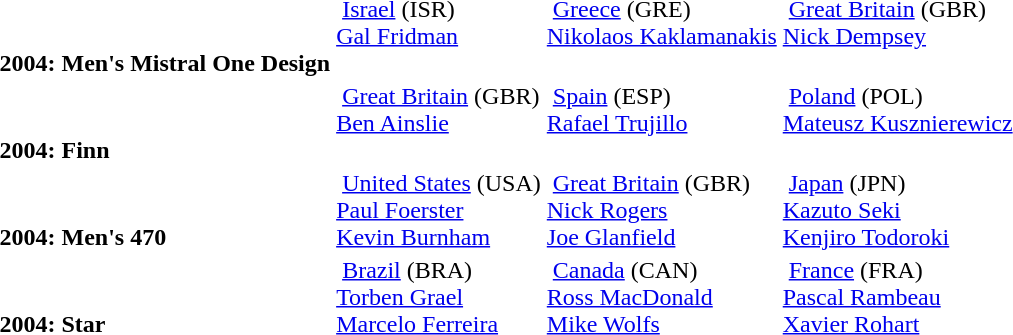<table>
<tr>
<td style="align:center;"><br><br><strong>2004: Men's Mistral One Design</strong> <br></td>
<td style="vertical-align:top;"> <a href='#'>Israel</a> <span>(ISR)</span><br><a href='#'>Gal Fridman</a></td>
<td style="vertical-align:top;"> <a href='#'>Greece</a> <span>(GRE)</span><br><a href='#'>Nikolaos Kaklamanakis</a></td>
<td style="vertical-align:top;"> <a href='#'>Great Britain</a> <span>(GBR)</span><br><a href='#'>Nick Dempsey</a></td>
</tr>
<tr>
<td style="align:center;"><br><br><strong>2004: Finn</strong> <br></td>
<td style="vertical-align:top;"> <a href='#'>Great Britain</a> <span>(GBR)</span><br><a href='#'>Ben Ainslie</a></td>
<td style="vertical-align:top;"> <a href='#'>Spain</a> <span>(ESP)</span><br><a href='#'>Rafael Trujillo</a></td>
<td style="vertical-align:top;"> <a href='#'>Poland</a> <span>(POL)</span><br><a href='#'>Mateusz Kusznierewicz</a></td>
</tr>
<tr>
<td style="align:center;"><br><br><strong>2004: Men's 470</strong> <br></td>
<td style="vertical-align:top;"> <a href='#'>United States</a> <span>(USA)</span><br><a href='#'>Paul Foerster</a><br><a href='#'>Kevin Burnham</a></td>
<td style="vertical-align:top;"> <a href='#'>Great Britain</a> <span>(GBR)</span><br><a href='#'>Nick Rogers</a><br><a href='#'>Joe Glanfield</a></td>
<td style="vertical-align:top;"> <a href='#'>Japan</a> <span>(JPN)</span><br><a href='#'>Kazuto Seki</a><br><a href='#'>Kenjiro Todoroki</a></td>
</tr>
<tr>
<td style="align:center;"><br><br><strong>2004: Star</strong> <br></td>
<td style="vertical-align:top;"> <a href='#'>Brazil</a> <span>(BRA)</span><br><a href='#'>Torben Grael</a><br><a href='#'>Marcelo Ferreira</a></td>
<td style="vertical-align:top;"> <a href='#'>Canada</a> <span>(CAN)</span><br><a href='#'>Ross MacDonald</a><br><a href='#'>Mike Wolfs</a></td>
<td style="vertical-align:top;"> <a href='#'>France</a> <span>(FRA)</span><br><a href='#'>Pascal Rambeau</a><br><a href='#'>Xavier Rohart</a></td>
</tr>
</table>
